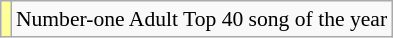<table class="wikitable plainrowheaders" style="font-size:90%;">
<tr>
<td bgcolor=#FFFF99 align=center></td>
<td>Number-one Adult Top 40 song of the year</td>
</tr>
</table>
